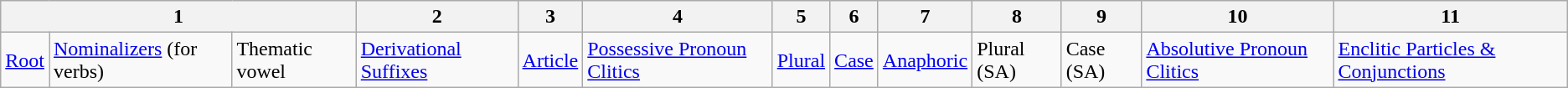<table class="wikitable">
<tr>
<th colspan="3">1</th>
<th>2</th>
<th>3</th>
<th>4</th>
<th>5</th>
<th>6</th>
<th>7</th>
<th>8</th>
<th>9</th>
<th>10</th>
<th>11</th>
</tr>
<tr>
<td><a href='#'>Root</a></td>
<td><a href='#'>Nominalizers</a> (for verbs)</td>
<td>Thematic vowel</td>
<td><a href='#'>Derivational Suffixes</a></td>
<td><a href='#'>Article</a></td>
<td><a href='#'>Possessive Pronoun Clitics</a></td>
<td><a href='#'>Plural</a></td>
<td><a href='#'>Case</a></td>
<td><a href='#'>Anaphoric</a></td>
<td>Plural (SA)</td>
<td>Case (SA)</td>
<td><a href='#'>Absolutive Pronoun Clitics</a></td>
<td><a href='#'>Enclitic Particles & Conjunctions</a></td>
</tr>
</table>
